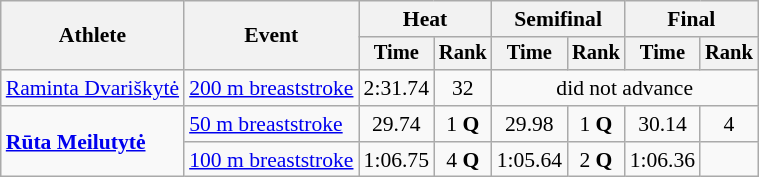<table class=wikitable style="font-size:90%">
<tr>
<th rowspan="2">Athlete</th>
<th rowspan="2">Event</th>
<th colspan="2">Heat</th>
<th colspan="2">Semifinal</th>
<th colspan="2">Final</th>
</tr>
<tr style="font-size:95%">
<th>Time</th>
<th>Rank</th>
<th>Time</th>
<th>Rank</th>
<th>Time</th>
<th>Rank</th>
</tr>
<tr align=center>
<td align=left><a href='#'>Raminta Dvariškytė</a></td>
<td align=left><a href='#'>200 m breaststroke</a></td>
<td>2:31.74</td>
<td>32</td>
<td colspan=4>did not advance</td>
</tr>
<tr align=center>
<td align=left rowspan=2><strong><a href='#'>Rūta Meilutytė</a></strong></td>
<td align=left><a href='#'>50 m breaststroke</a></td>
<td>29.74</td>
<td>1 <strong>Q</strong></td>
<td>29.98</td>
<td>1 <strong>Q</strong></td>
<td>30.14</td>
<td>4</td>
</tr>
<tr align=center>
<td align=left><a href='#'>100 m breaststroke</a></td>
<td>1:06.75</td>
<td>4 <strong>Q</strong></td>
<td>1:05.64</td>
<td>2 <strong>Q</strong></td>
<td>1:06.36</td>
<td></td>
</tr>
</table>
